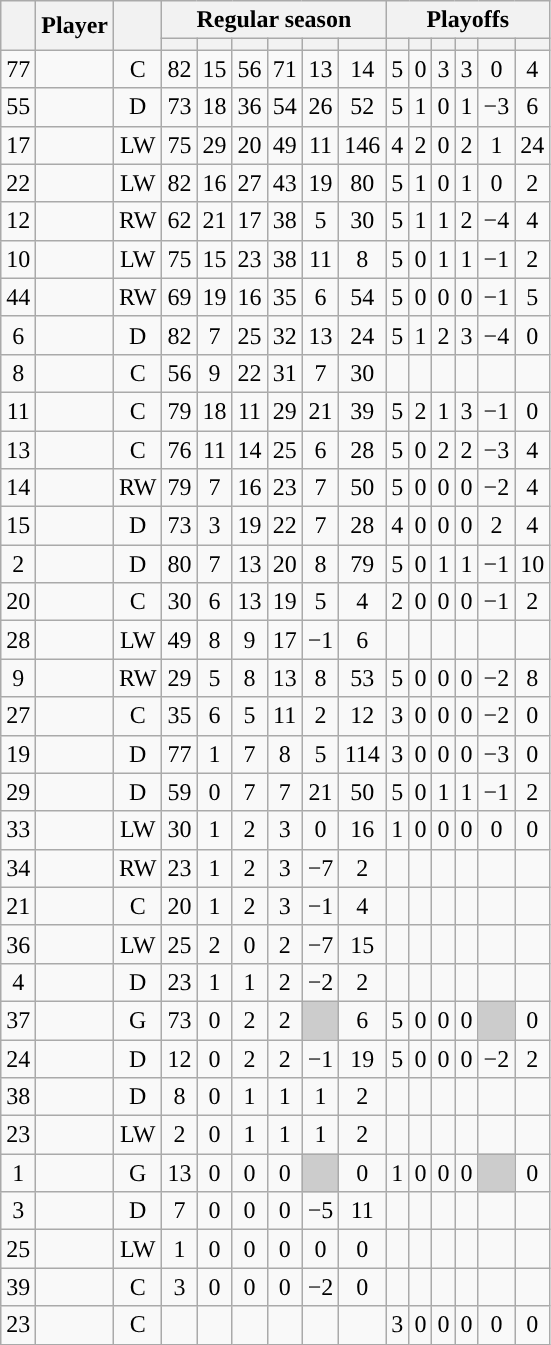<table class="wikitable sortable plainrowheaders" style="text-align:center;">
<tr>
<th scope="col" data-sort-type="number" rowspan="2"></th>
<th scope="col" rowspan="2">Player</th>
<th scope="col" rowspan="2"></th>
<th scope=colgroup colspan=6>Regular season</th>
<th scope=colgroup colspan=6>Playoffs</th>
</tr>
<tr>
<th scope="col" data-sort-type="number"></th>
<th scope="col" data-sort-type="number"></th>
<th scope="col" data-sort-type="number"></th>
<th scope="col" data-sort-type="number"></th>
<th scope="col" data-sort-type="number"></th>
<th scope="col" data-sort-type="number"></th>
<th scope="col" data-sort-type="number"></th>
<th scope="col" data-sort-type="number"></th>
<th scope="col" data-sort-type="number"></th>
<th scope="col" data-sort-type="number"></th>
<th scope="col" data-sort-type="number"></th>
<th scope="col" data-sort-type="number"></th>
</tr>
<tr>
<td scope="row">77</td>
<td align="left"></td>
<td>C</td>
<td>82</td>
<td>15</td>
<td>56</td>
<td>71</td>
<td>13</td>
<td>14</td>
<td>5</td>
<td>0</td>
<td>3</td>
<td>3</td>
<td>0</td>
<td>4</td>
</tr>
<tr>
<td scope="row">55</td>
<td align="left"></td>
<td>D</td>
<td>73</td>
<td>18</td>
<td>36</td>
<td>54</td>
<td>26</td>
<td>52</td>
<td>5</td>
<td>1</td>
<td>0</td>
<td>1</td>
<td>−3</td>
<td>6</td>
</tr>
<tr>
<td scope="row">17</td>
<td align="left"></td>
<td>LW</td>
<td>75</td>
<td>29</td>
<td>20</td>
<td>49</td>
<td>11</td>
<td>146</td>
<td>4</td>
<td>2</td>
<td>0</td>
<td>2</td>
<td>1</td>
<td>24</td>
</tr>
<tr>
<td scope="row">22</td>
<td align="left"></td>
<td>LW</td>
<td>82</td>
<td>16</td>
<td>27</td>
<td>43</td>
<td>19</td>
<td>80</td>
<td>5</td>
<td>1</td>
<td>0</td>
<td>1</td>
<td>0</td>
<td>2</td>
</tr>
<tr>
<td scope="row">12</td>
<td align="left"></td>
<td>RW</td>
<td>62</td>
<td>21</td>
<td>17</td>
<td>38</td>
<td>5</td>
<td>30</td>
<td>5</td>
<td>1</td>
<td>1</td>
<td>2</td>
<td>−4</td>
<td>4</td>
</tr>
<tr>
<td scope="row">10</td>
<td align="left"></td>
<td>LW</td>
<td>75</td>
<td>15</td>
<td>23</td>
<td>38</td>
<td>11</td>
<td>8</td>
<td>5</td>
<td>0</td>
<td>1</td>
<td>1</td>
<td>−1</td>
<td>2</td>
</tr>
<tr>
<td scope="row">44</td>
<td align="left"></td>
<td>RW</td>
<td>69</td>
<td>19</td>
<td>16</td>
<td>35</td>
<td>6</td>
<td>54</td>
<td>5</td>
<td>0</td>
<td>0</td>
<td>0</td>
<td>−1</td>
<td>5</td>
</tr>
<tr>
<td scope="row">6</td>
<td align="left"></td>
<td>D</td>
<td>82</td>
<td>7</td>
<td>25</td>
<td>32</td>
<td>13</td>
<td>24</td>
<td>5</td>
<td>1</td>
<td>2</td>
<td>3</td>
<td>−4</td>
<td>0</td>
</tr>
<tr>
<td scope="row">8</td>
<td align="left"></td>
<td>C</td>
<td>56</td>
<td>9</td>
<td>22</td>
<td>31</td>
<td>7</td>
<td>30</td>
<td></td>
<td></td>
<td></td>
<td></td>
<td></td>
<td></td>
</tr>
<tr>
<td scope="row">11</td>
<td align="left"></td>
<td>C</td>
<td>79</td>
<td>18</td>
<td>11</td>
<td>29</td>
<td>21</td>
<td>39</td>
<td>5</td>
<td>2</td>
<td>1</td>
<td>3</td>
<td>−1</td>
<td>0</td>
</tr>
<tr>
<td scope="row">13</td>
<td align="left"></td>
<td>C</td>
<td>76</td>
<td>11</td>
<td>14</td>
<td>25</td>
<td>6</td>
<td>28</td>
<td>5</td>
<td>0</td>
<td>2</td>
<td>2</td>
<td>−3</td>
<td>4</td>
</tr>
<tr>
<td scope="row">14</td>
<td align="left"></td>
<td>RW</td>
<td>79</td>
<td>7</td>
<td>16</td>
<td>23</td>
<td>7</td>
<td>50</td>
<td>5</td>
<td>0</td>
<td>0</td>
<td>0</td>
<td>−2</td>
<td>4</td>
</tr>
<tr>
<td scope="row">15</td>
<td align="left"></td>
<td>D</td>
<td>73</td>
<td>3</td>
<td>19</td>
<td>22</td>
<td>7</td>
<td>28</td>
<td>4</td>
<td>0</td>
<td>0</td>
<td>0</td>
<td>2</td>
<td>4</td>
</tr>
<tr>
<td scope="row">2</td>
<td align="left"></td>
<td>D</td>
<td>80</td>
<td>7</td>
<td>13</td>
<td>20</td>
<td>8</td>
<td>79</td>
<td>5</td>
<td>0</td>
<td>1</td>
<td>1</td>
<td>−1</td>
<td>10</td>
</tr>
<tr>
<td scope="row">20</td>
<td align="left"></td>
<td>C</td>
<td>30</td>
<td>6</td>
<td>13</td>
<td>19</td>
<td>5</td>
<td>4</td>
<td>2</td>
<td>0</td>
<td>0</td>
<td>0</td>
<td>−1</td>
<td>2</td>
</tr>
<tr>
<td scope="row">28</td>
<td align="left"></td>
<td>LW</td>
<td>49</td>
<td>8</td>
<td>9</td>
<td>17</td>
<td>−1</td>
<td>6</td>
<td></td>
<td></td>
<td></td>
<td></td>
<td></td>
<td></td>
</tr>
<tr>
<td scope="row">9</td>
<td align="left"></td>
<td>RW</td>
<td>29</td>
<td>5</td>
<td>8</td>
<td>13</td>
<td>8</td>
<td>53</td>
<td>5</td>
<td>0</td>
<td>0</td>
<td>0</td>
<td>−2</td>
<td>8</td>
</tr>
<tr>
<td scope="row">27</td>
<td align="left"></td>
<td>C</td>
<td>35</td>
<td>6</td>
<td>5</td>
<td>11</td>
<td>2</td>
<td>12</td>
<td>3</td>
<td>0</td>
<td>0</td>
<td>0</td>
<td>−2</td>
<td>0</td>
</tr>
<tr>
<td scope="row">19</td>
<td align="left"></td>
<td>D</td>
<td>77</td>
<td>1</td>
<td>7</td>
<td>8</td>
<td>5</td>
<td>114</td>
<td>3</td>
<td>0</td>
<td>0</td>
<td>0</td>
<td>−3</td>
<td>0</td>
</tr>
<tr>
<td scope="row">29</td>
<td align="left"></td>
<td>D</td>
<td>59</td>
<td>0</td>
<td>7</td>
<td>7</td>
<td>21</td>
<td>50</td>
<td>5</td>
<td>0</td>
<td>1</td>
<td>1</td>
<td>−1</td>
<td>2</td>
</tr>
<tr>
<td scope="row">33</td>
<td align="left"></td>
<td>LW</td>
<td>30</td>
<td>1</td>
<td>2</td>
<td>3</td>
<td>0</td>
<td>16</td>
<td>1</td>
<td>0</td>
<td>0</td>
<td>0</td>
<td>0</td>
<td>0</td>
</tr>
<tr>
<td scope="row">34</td>
<td align="left"></td>
<td>RW</td>
<td>23</td>
<td>1</td>
<td>2</td>
<td>3</td>
<td>−7</td>
<td>2</td>
<td></td>
<td></td>
<td></td>
<td></td>
<td></td>
<td></td>
</tr>
<tr>
<td scope="row">21</td>
<td align="left"></td>
<td>C</td>
<td>20</td>
<td>1</td>
<td>2</td>
<td>3</td>
<td>−1</td>
<td>4</td>
<td></td>
<td></td>
<td></td>
<td></td>
<td></td>
<td></td>
</tr>
<tr>
<td scope="row">36</td>
<td align="left"></td>
<td>LW</td>
<td>25</td>
<td>2</td>
<td>0</td>
<td>2</td>
<td>−7</td>
<td>15</td>
<td></td>
<td></td>
<td></td>
<td></td>
<td></td>
<td></td>
</tr>
<tr>
<td scope="row">4</td>
<td align="left"></td>
<td>D</td>
<td>23</td>
<td>1</td>
<td>1</td>
<td>2</td>
<td>−2</td>
<td>2</td>
<td></td>
<td></td>
<td></td>
<td></td>
<td></td>
<td></td>
</tr>
<tr>
<td scope="row">37</td>
<td align="left"></td>
<td>G</td>
<td>73</td>
<td>0</td>
<td>2</td>
<td>2</td>
<td style="background:#ccc"></td>
<td>6</td>
<td>5</td>
<td>0</td>
<td>0</td>
<td>0</td>
<td style="background:#ccc"></td>
<td>0</td>
</tr>
<tr>
<td scope="row">24</td>
<td align="left"></td>
<td>D</td>
<td>12</td>
<td>0</td>
<td>2</td>
<td>2</td>
<td>−1</td>
<td>19</td>
<td>5</td>
<td>0</td>
<td>0</td>
<td>0</td>
<td>−2</td>
<td>2</td>
</tr>
<tr>
<td scope="row">38</td>
<td align="left"></td>
<td>D</td>
<td>8</td>
<td>0</td>
<td>1</td>
<td>1</td>
<td>1</td>
<td>2</td>
<td></td>
<td></td>
<td></td>
<td></td>
<td></td>
<td></td>
</tr>
<tr>
<td scope="row">23</td>
<td align="left"></td>
<td>LW</td>
<td>2</td>
<td>0</td>
<td>1</td>
<td>1</td>
<td>1</td>
<td>2</td>
<td></td>
<td></td>
<td></td>
<td></td>
<td></td>
<td></td>
</tr>
<tr>
<td scope="row">1</td>
<td align="left"></td>
<td>G</td>
<td>13</td>
<td>0</td>
<td>0</td>
<td>0</td>
<td style="background:#ccc"></td>
<td>0</td>
<td>1</td>
<td>0</td>
<td>0</td>
<td>0</td>
<td style="background:#ccc"></td>
<td>0</td>
</tr>
<tr>
<td scope="row">3</td>
<td align="left"></td>
<td>D</td>
<td>7</td>
<td>0</td>
<td>0</td>
<td>0</td>
<td>−5</td>
<td>11</td>
<td></td>
<td></td>
<td></td>
<td></td>
<td></td>
<td></td>
</tr>
<tr>
<td scope="row">25</td>
<td align="left"></td>
<td>LW</td>
<td>1</td>
<td>0</td>
<td>0</td>
<td>0</td>
<td>0</td>
<td>0</td>
<td></td>
<td></td>
<td></td>
<td></td>
<td></td>
<td></td>
</tr>
<tr>
<td scope="row">39</td>
<td align="left"></td>
<td>C</td>
<td>3</td>
<td>0</td>
<td>0</td>
<td>0</td>
<td>−2</td>
<td>0</td>
<td></td>
<td></td>
<td></td>
<td></td>
<td></td>
<td></td>
</tr>
<tr>
<td scope="row">23</td>
<td align="left"></td>
<td>C</td>
<td></td>
<td></td>
<td></td>
<td></td>
<td></td>
<td></td>
<td>3</td>
<td>0</td>
<td>0</td>
<td>0</td>
<td>0</td>
<td>0</td>
</tr>
</table>
